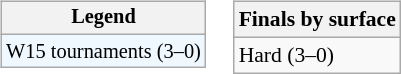<table>
<tr valign=top>
<td><br><table class=wikitable style=font-size:85%>
<tr>
<th>Legend</th>
</tr>
<tr style=background:#f0f8ff;>
<td>W15 tournaments (3–0)</td>
</tr>
</table>
</td>
<td><br><table class=wikitable style=font-size:90%>
<tr>
<th>Finals by surface</th>
</tr>
<tr>
<td>Hard (3–0)</td>
</tr>
</table>
</td>
</tr>
</table>
